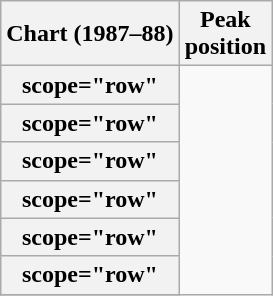<table class="wikitable sortable plainrowheaders" style="text-align:center;">
<tr>
<th scope="col">Chart (1987–88)</th>
<th scope="col">Peak<br>position</th>
</tr>
<tr>
<th>scope="row" </th>
</tr>
<tr>
<th>scope="row" </th>
</tr>
<tr>
<th>scope="row" </th>
</tr>
<tr>
<th>scope="row" </th>
</tr>
<tr>
<th>scope="row" </th>
</tr>
<tr>
<th>scope="row" </th>
</tr>
<tr>
</tr>
</table>
